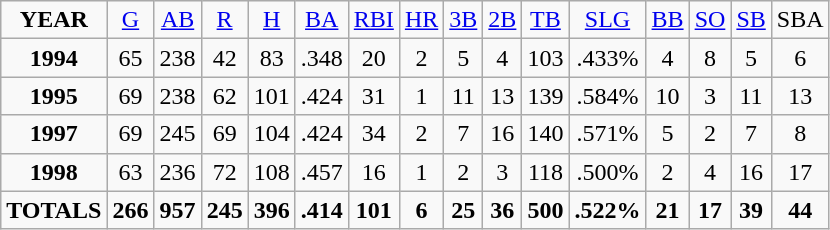<table class="wikitable">
<tr align=center>
<td><strong>YEAR</strong></td>
<td><a href='#'>G</a></td>
<td><a href='#'>AB</a></td>
<td><a href='#'>R</a></td>
<td><a href='#'>H</a></td>
<td><a href='#'>BA</a></td>
<td><a href='#'>RBI</a></td>
<td><a href='#'>HR</a></td>
<td><a href='#'>3B</a></td>
<td><a href='#'>2B</a></td>
<td><a href='#'>TB</a></td>
<td><a href='#'>SLG</a></td>
<td><a href='#'>BB</a></td>
<td><a href='#'>SO</a></td>
<td><a href='#'>SB</a></td>
<td>SBA</td>
</tr>
<tr align=center>
<td><strong>1994</strong></td>
<td>65</td>
<td>238</td>
<td>42</td>
<td>83</td>
<td>.348</td>
<td>20</td>
<td>2</td>
<td>5</td>
<td>4</td>
<td>103</td>
<td>.433%</td>
<td>4</td>
<td>8</td>
<td>5</td>
<td>6</td>
</tr>
<tr align=center>
<td><strong>1995</strong></td>
<td>69</td>
<td>238</td>
<td>62</td>
<td>101</td>
<td>.424</td>
<td>31</td>
<td>1</td>
<td>11</td>
<td>13</td>
<td>139</td>
<td>.584%</td>
<td>10</td>
<td>3</td>
<td>11</td>
<td>13</td>
</tr>
<tr align=center>
<td><strong>1997</strong></td>
<td>69</td>
<td>245</td>
<td>69</td>
<td>104</td>
<td>.424</td>
<td>34</td>
<td>2</td>
<td>7</td>
<td>16</td>
<td>140</td>
<td>.571%</td>
<td>5</td>
<td>2</td>
<td>7</td>
<td>8</td>
</tr>
<tr align=center>
<td><strong>1998</strong></td>
<td>63</td>
<td>236</td>
<td>72</td>
<td>108</td>
<td>.457</td>
<td>16</td>
<td>1</td>
<td>2</td>
<td>3</td>
<td>118</td>
<td>.500%</td>
<td>2</td>
<td>4</td>
<td>16</td>
<td>17</td>
</tr>
<tr align=center>
<td><strong>TOTALS</strong></td>
<td><strong>266</strong></td>
<td><strong>957</strong></td>
<td><strong>245</strong></td>
<td><strong>396</strong></td>
<td><strong>.414</strong></td>
<td><strong>101</strong></td>
<td><strong>6</strong></td>
<td><strong>25</strong></td>
<td><strong>36</strong></td>
<td><strong>500</strong></td>
<td><strong>.522%</strong></td>
<td><strong>21</strong></td>
<td><strong>17</strong></td>
<td><strong>39</strong></td>
<td><strong>44</strong></td>
</tr>
</table>
